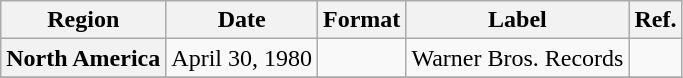<table class="wikitable plainrowheaders">
<tr>
<th scope="col">Region</th>
<th scope="col">Date</th>
<th scope="col">Format</th>
<th scope="col">Label</th>
<th scope="col">Ref.</th>
</tr>
<tr>
<th scope="row">North America</th>
<td>April 30, 1980</td>
<td></td>
<td>Warner Bros. Records</td>
<td></td>
</tr>
<tr>
</tr>
</table>
